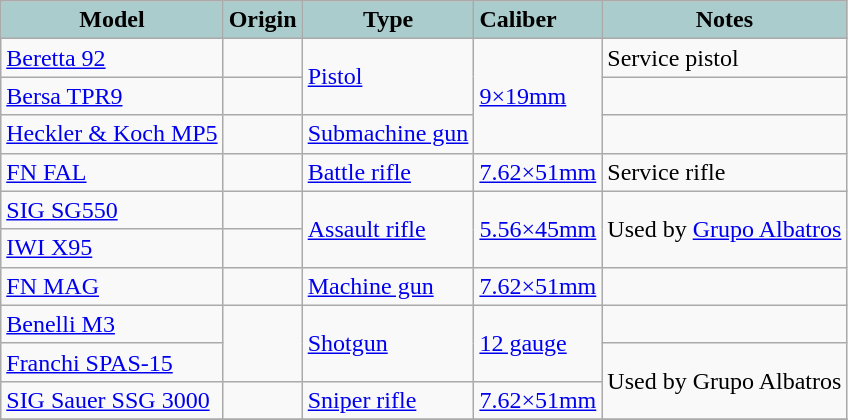<table class="wikitable">
<tr>
<th style="text-align:center; background:#acc;">Model</th>
<th style="text-align: center; background:#acc;">Origin</th>
<th style="text-align:l center; background:#acc;">Type</th>
<th style="text-align:left; background:#acc;">Caliber</th>
<th style="text-align: center; background:#acc;">Notes</th>
</tr>
<tr>
<td><a href='#'>Beretta 92</a></td>
<td></td>
<td rowspan="2"><a href='#'>Pistol</a></td>
<td rowspan="3"><a href='#'>9×19mm</a></td>
<td>Service pistol</td>
</tr>
<tr>
<td><a href='#'>Bersa TPR9</a></td>
<td></td>
<td></td>
</tr>
<tr>
<td><a href='#'>Heckler & Koch MP5</a></td>
<td></td>
<td><a href='#'>Submachine gun</a></td>
<td></td>
</tr>
<tr>
<td><a href='#'>FN FAL</a></td>
<td></td>
<td><a href='#'>Battle rifle</a></td>
<td><a href='#'>7.62×51mm</a></td>
<td>Service rifle</td>
</tr>
<tr>
<td><a href='#'>SIG SG550</a></td>
<td></td>
<td rowspan="2"><a href='#'>Assault rifle</a></td>
<td rowspan="2"><a href='#'>5.56×45mm</a></td>
<td rowspan="2">Used by <a href='#'>Grupo Albatros</a></td>
</tr>
<tr>
<td><a href='#'>IWI X95</a></td>
<td></td>
</tr>
<tr>
<td><a href='#'>FN MAG</a></td>
<td></td>
<td><a href='#'>Machine gun</a></td>
<td><a href='#'>7.62×51mm</a></td>
<td></td>
</tr>
<tr>
<td><a href='#'>Benelli M3</a></td>
<td rowspan="2"></td>
<td rowspan="2"><a href='#'>Shotgun</a></td>
<td rowspan="2"><a href='#'>12 gauge</a></td>
<td></td>
</tr>
<tr>
<td><a href='#'>Franchi SPAS-15</a></td>
<td rowspan="2">Used by Grupo Albatros</td>
</tr>
<tr>
<td><a href='#'>SIG Sauer SSG 3000</a></td>
<td></td>
<td><a href='#'>Sniper rifle</a></td>
<td><a href='#'>7.62×51mm</a></td>
</tr>
<tr>
</tr>
</table>
